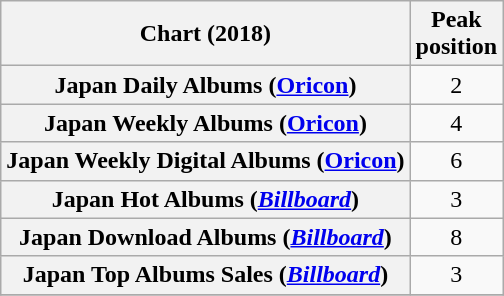<table class="wikitable sortable plainrowheaders" style="text-align:center;">
<tr>
<th scope="col">Chart (2018)</th>
<th scope="col">Peak<br>position</th>
</tr>
<tr>
<th scope="row">Japan Daily Albums (<a href='#'>Oricon</a>)</th>
<td style="text-align:center;">2</td>
</tr>
<tr>
<th scope="row">Japan Weekly Albums (<a href='#'>Oricon</a>)</th>
<td style="text-align:center;">4</td>
</tr>
<tr>
<th scope="row">Japan Weekly Digital Albums (<a href='#'>Oricon</a>)</th>
<td style="text-align:center;">6</td>
</tr>
<tr>
<th scope="row">Japan Hot Albums (<em><a href='#'>Billboard</a></em>)</th>
<td style="text-align:center;">3</td>
</tr>
<tr>
<th scope="row">Japan Download Albums (<em><a href='#'>Billboard</a></em>)</th>
<td style="text-align:center;">8</td>
</tr>
<tr>
<th scope="row">Japan Top Albums Sales (<em><a href='#'>Billboard</a></em>)</th>
<td style="text-align:center;">3</td>
</tr>
<tr>
</tr>
</table>
